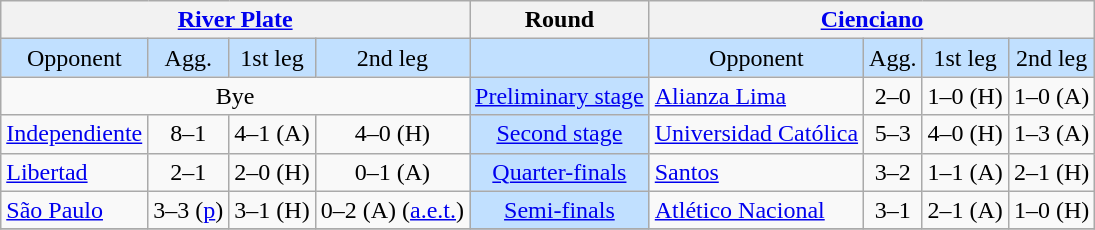<table class="wikitable" style="text-align:center">
<tr>
<th colspan=4><a href='#'>River Plate</a></th>
<th>Round</th>
<th colspan=4><a href='#'>Cienciano</a></th>
</tr>
<tr style="background:#c1e0ff">
<td>Opponent</td>
<td>Agg.</td>
<td>1st leg</td>
<td>2nd leg</td>
<td></td>
<td>Opponent</td>
<td>Agg.</td>
<td>1st leg</td>
<td>2nd leg</td>
</tr>
<tr>
<td colspan=4>Bye</td>
<td style="background:#c1e0ff;"><a href='#'>Preliminary stage</a></td>
<td align=left> <a href='#'>Alianza Lima</a></td>
<td>2–0</td>
<td>1–0 (H)</td>
<td>1–0 (A)</td>
</tr>
<tr>
<td align=left> <a href='#'>Independiente</a></td>
<td>8–1</td>
<td>4–1 (A)</td>
<td>4–0 (H)</td>
<td style="background:#c1e0ff;"><a href='#'>Second stage</a></td>
<td align=left> <a href='#'>Universidad Católica</a></td>
<td>5–3</td>
<td>4–0 (H)</td>
<td>1–3 (A)</td>
</tr>
<tr>
<td align=left> <a href='#'>Libertad</a></td>
<td>2–1</td>
<td>2–0 (H)</td>
<td>0–1 (A)</td>
<td style="background:#c1e0ff;"><a href='#'>Quarter-finals</a></td>
<td align=left> <a href='#'>Santos</a></td>
<td>3–2</td>
<td>1–1 (A)</td>
<td>2–1 (H)</td>
</tr>
<tr>
<td align=left> <a href='#'>São Paulo</a></td>
<td>3–3 (<a href='#'>p</a>)</td>
<td>3–1 (H)</td>
<td>0–2 (A) (<a href='#'>a.e.t.</a>)</td>
<td style="background:#c1e0ff;"><a href='#'>Semi-finals</a></td>
<td align=left> <a href='#'>Atlético Nacional</a></td>
<td>3–1</td>
<td>2–1 (A)</td>
<td>1–0 (H)</td>
</tr>
<tr>
</tr>
</table>
